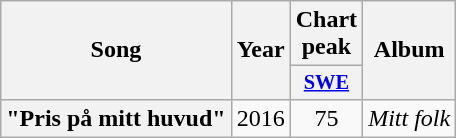<table class="wikitable plainrowheaders" style="text-align:center">
<tr>
<th scope="col" rowspan="2">Song</th>
<th scope="col" rowspan="2">Year</th>
<th scope="col" colspan="1">Chart<br>peak</th>
<th scope="col" rowspan="2">Album</th>
</tr>
<tr>
<th scope="col" style="width:3em;font-size:85%;"><a href='#'>SWE</a><br></th>
</tr>
<tr>
<th scope="row">"Pris på mitt huvud"<br></th>
<td>2016</td>
<td>75</td>
<td><em>Mitt folk</em></td>
</tr>
</table>
